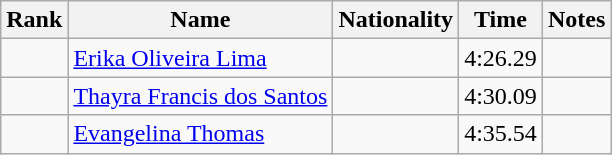<table class="wikitable sortable" style="text-align:center">
<tr>
<th>Rank</th>
<th>Name</th>
<th>Nationality</th>
<th>Time</th>
<th>Notes</th>
</tr>
<tr>
<td align=center></td>
<td align=left><a href='#'>Erika Oliveira Lima</a></td>
<td align=left></td>
<td>4:26.29</td>
<td></td>
</tr>
<tr>
<td align=center></td>
<td align=left><a href='#'>Thayra Francis dos Santos</a></td>
<td align=left></td>
<td>4:30.09</td>
<td></td>
</tr>
<tr>
<td align=center></td>
<td align=left><a href='#'>Evangelina Thomas</a></td>
<td align=left></td>
<td>4:35.54</td>
<td></td>
</tr>
</table>
